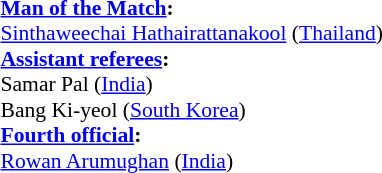<table width=50% style="font-size:90%;">
<tr>
<td><br><strong><a href='#'>Man of the Match</a>:</strong>	
<br><a href='#'>Sinthaweechai Hathairattanakool</a> (<a href='#'>Thailand</a>)<br><strong><a href='#'>Assistant referees</a>:</strong>
<br>Samar Pal (<a href='#'>India</a>)
<br>Bang Ki-yeol (<a href='#'>South Korea</a>)
<br><strong><a href='#'>Fourth official</a>:</strong>
<br><a href='#'>Rowan Arumughan</a> (<a href='#'>India</a>)</td>
</tr>
</table>
